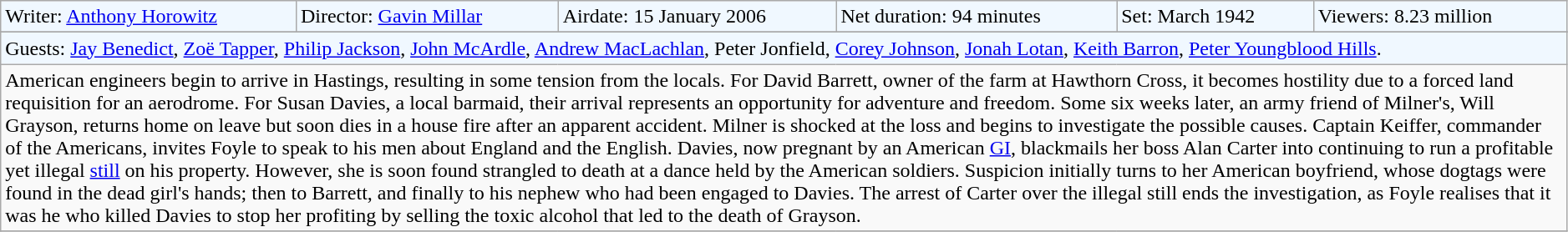<table class="wikitable" width=99%>
<tr style="background-color: #F0F8FF;" |>
<td>Writer: <a href='#'>Anthony Horowitz</a></td>
<td>Director: <a href='#'>Gavin Millar</a></td>
<td>Airdate: 15 January 2006</td>
<td>Net duration: 94 minutes</td>
<td>Set: March 1942</td>
<td>Viewers: 8.23 million</td>
</tr>
<tr>
</tr>
<tr style="background-color: #F0F8FF;" |>
<td colspan="6">Guests: <a href='#'>Jay Benedict</a>, <a href='#'>Zoë Tapper</a>, <a href='#'>Philip Jackson</a>, <a href='#'>John McArdle</a>, <a href='#'>Andrew MacLachlan</a>, Peter Jonfield, <a href='#'>Corey Johnson</a>, <a href='#'>Jonah Lotan</a>, <a href='#'>Keith Barron</a>, <a href='#'>Peter Youngblood Hills</a>.</td>
</tr>
<tr>
<td colspan="6">American engineers begin to arrive in Hastings, resulting in some tension from the locals. For David Barrett, owner of the farm at Hawthorn Cross, it becomes hostility due to a forced land requisition for an aerodrome. For Susan Davies, a local barmaid, their arrival represents an opportunity for adventure and freedom. Some six weeks later, an army friend of Milner's, Will Grayson, returns home on leave but soon dies in a house fire after an apparent accident. Milner is shocked at the loss and begins to investigate the possible causes. Captain Keiffer, commander of the Americans, invites Foyle to speak to his men about England and the English. Davies, now pregnant by an American <a href='#'>GI</a>, blackmails her boss Alan Carter into continuing to run a profitable yet illegal <a href='#'>still</a> on his property. However, she is soon found strangled to death at a dance held by the American soldiers. Suspicion initially turns to her American boyfriend, whose dogtags were found in the dead girl's hands; then to Barrett, and finally to his nephew who had been engaged to Davies. The arrest of Carter over the illegal still ends the investigation, as Foyle realises that it was he who killed Davies to stop her profiting by selling the toxic alcohol that led to the death of Grayson.</td>
</tr>
<tr>
</tr>
</table>
